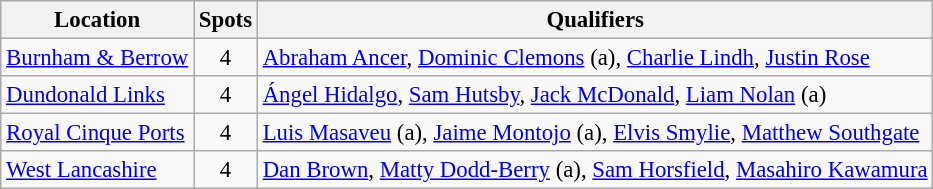<table class=wikitable style=font-size:95%>
<tr>
<th>Location</th>
<th align=center>Spots</th>
<th>Qualifiers</th>
</tr>
<tr>
<td><a href='#'>Burnham & Berrow</a></td>
<td align=center>4</td>
<td><a href='#'>Abraham Ancer</a>, <a href='#'>Dominic Clemons</a> (a), <a href='#'>Charlie Lindh</a>, <a href='#'>Justin Rose</a></td>
</tr>
<tr>
<td><a href='#'>Dundonald Links</a></td>
<td align=center>4</td>
<td><a href='#'>Ángel Hidalgo</a>, <a href='#'>Sam Hutsby</a>, <a href='#'>Jack McDonald</a>, <a href='#'>Liam Nolan</a> (a)</td>
</tr>
<tr>
<td><a href='#'>Royal Cinque Ports</a></td>
<td align=center>4</td>
<td><a href='#'>Luis Masaveu</a> (a), <a href='#'>Jaime Montojo</a> (a), <a href='#'>Elvis Smylie</a>, <a href='#'>Matthew Southgate</a></td>
</tr>
<tr>
<td><a href='#'>West Lancashire</a></td>
<td align=center>4</td>
<td><a href='#'>Dan Brown</a>, <a href='#'>Matty Dodd-Berry</a> (a), <a href='#'>Sam Horsfield</a>, <a href='#'>Masahiro Kawamura</a></td>
</tr>
</table>
